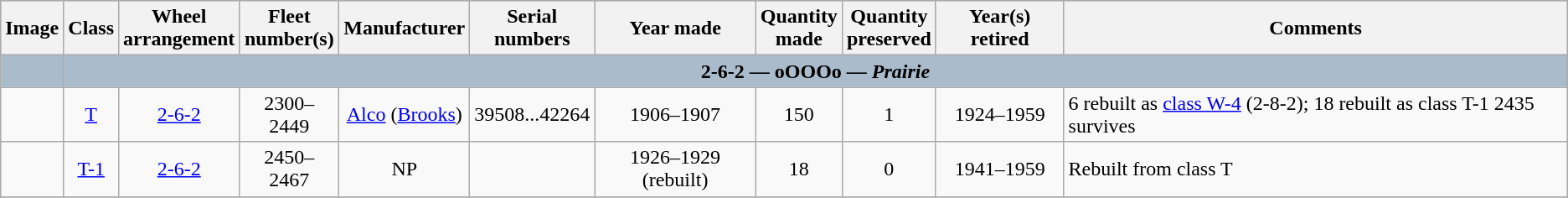<table class="wikitable" style="text-align:center">
<tr style="background:#AABBCC; font-weight:bold">
<th>Image</th>
<th>Class</th>
<th>Wheel<br>arrangement</th>
<th>Fleet<br>number(s)</th>
<th>Manufacturer</th>
<th>Serial<br>numbers</th>
<th>Year made</th>
<th>Quantity<br>made</th>
<th>Quantity<br>preserved</th>
<th>Year(s) retired</th>
<th>Comments</th>
</tr>
<tr style="background:#AABBCC; font-weight:bold">
<td></td>
<td colspan="10">2-6-2 — oOOOo — <em>Prairie</em></td>
</tr>
<tr>
<td></td>
<td><a href='#'>T</a></td>
<td><a href='#'>2-6-2</a></td>
<td>2300–2449</td>
<td><a href='#'>Alco</a> (<a href='#'>Brooks</a>)</td>
<td>39508...42264</td>
<td>1906–1907</td>
<td>150</td>
<td>1</td>
<td>1924–1959</td>
<td align=left>6 rebuilt as <a href='#'>class W-4</a> (2-8-2); 18 rebuilt as class T-1 2435 survives</td>
</tr>
<tr>
<td></td>
<td><a href='#'>T-1</a></td>
<td><a href='#'>2-6-2</a></td>
<td>2450–2467</td>
<td>NP</td>
<td></td>
<td>1926–1929 (rebuilt)</td>
<td>18</td>
<td>0</td>
<td>1941–1959</td>
<td align=left>Rebuilt from class T</td>
</tr>
<tr>
</tr>
</table>
